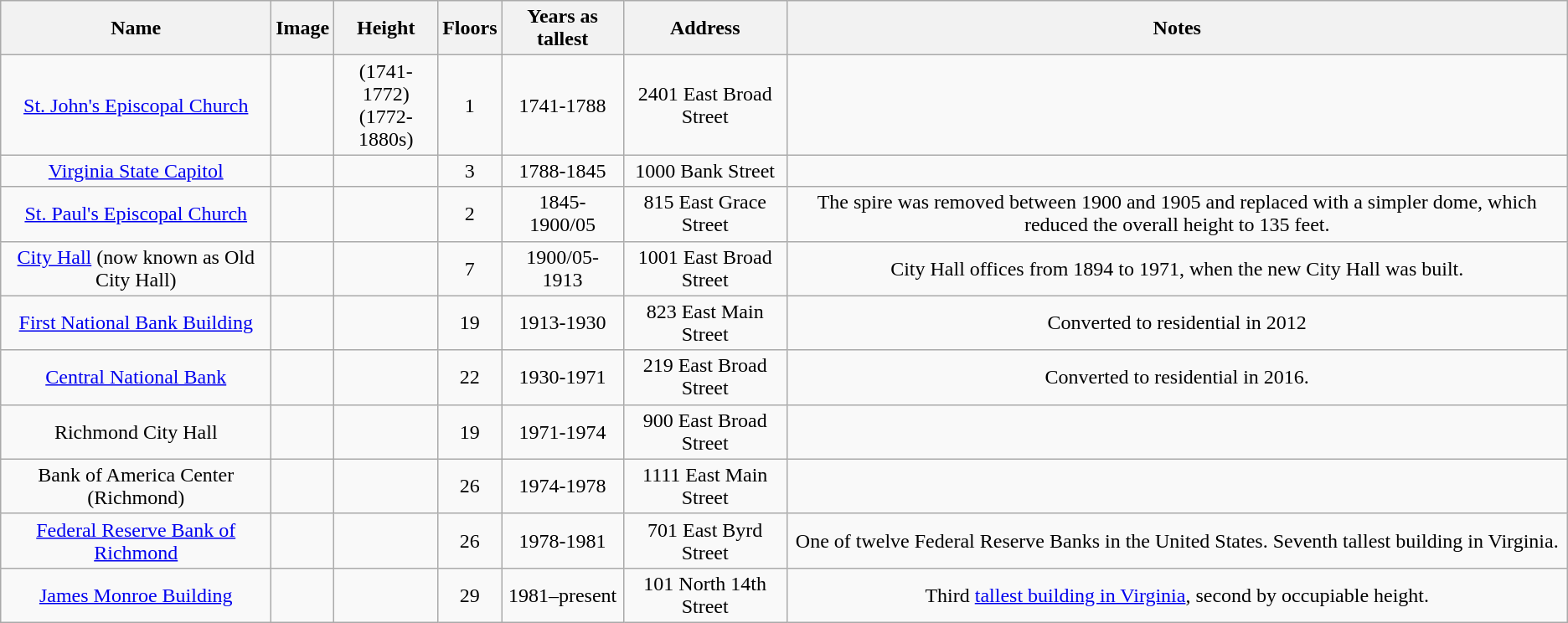<table class="wikitable sortable" style="text-align:center">
<tr>
<th>Name</th>
<th class=unsortable>Image</th>
<th data-sort-type>Height<br></th>
<th>Floors</th>
<th>Years as tallest</th>
<th>Address</th>
<th class="unsortable">Notes</th>
</tr>
<tr>
<td><a href='#'>St. John's Episcopal Church</a></td>
<td></td>
<td> (1741-1772)<br> (1772-1880s)</td>
<td>1</td>
<td>1741-1788</td>
<td>2401 East Broad Street</td>
<td></td>
</tr>
<tr>
<td><a href='#'>Virginia State Capitol</a></td>
<td></td>
<td></td>
<td>3</td>
<td>1788-1845</td>
<td>1000 Bank Street</td>
<td></td>
</tr>
<tr>
<td><a href='#'>St. Paul's Episcopal Church</a></td>
<td></td>
<td></td>
<td>2</td>
<td>1845-1900/05</td>
<td>815 East Grace Street</td>
<td>The spire was removed between 1900 and 1905 and replaced with a simpler dome, which reduced the overall height to 135 feet.</td>
</tr>
<tr>
<td><a href='#'>City Hall</a> (now known as Old City Hall)</td>
<td></td>
<td></td>
<td>7</td>
<td>1900/05-1913</td>
<td>1001 East Broad Street</td>
<td>City Hall offices from 1894 to 1971, when the new City Hall was built.</td>
</tr>
<tr>
<td><a href='#'>First National Bank Building</a></td>
<td></td>
<td></td>
<td>19</td>
<td>1913-1930</td>
<td>823 East Main Street</td>
<td>Converted to residential in 2012</td>
</tr>
<tr>
<td><a href='#'>Central National Bank</a></td>
<td></td>
<td></td>
<td>22</td>
<td>1930-1971</td>
<td>219 East Broad Street</td>
<td>Converted to residential in 2016.</td>
</tr>
<tr>
<td>Richmond City Hall</td>
<td></td>
<td></td>
<td>19</td>
<td>1971-1974</td>
<td>900 East Broad Street</td>
<td></td>
</tr>
<tr>
<td>Bank of America Center (Richmond)</td>
<td></td>
<td></td>
<td>26</td>
<td>1974-1978</td>
<td>1111 East Main Street</td>
<td></td>
</tr>
<tr>
<td><a href='#'>Federal Reserve Bank of Richmond</a></td>
<td></td>
<td></td>
<td>26</td>
<td>1978-1981</td>
<td>701 East Byrd Street</td>
<td>One of twelve Federal Reserve Banks in the United States.  Seventh tallest building in Virginia.</td>
</tr>
<tr>
<td><a href='#'>James Monroe Building</a></td>
<td></td>
<td></td>
<td>29</td>
<td>1981–present</td>
<td>101 North 14th Street</td>
<td>Third <a href='#'>tallest building in Virginia</a>, second by occupiable height.</td>
</tr>
</table>
